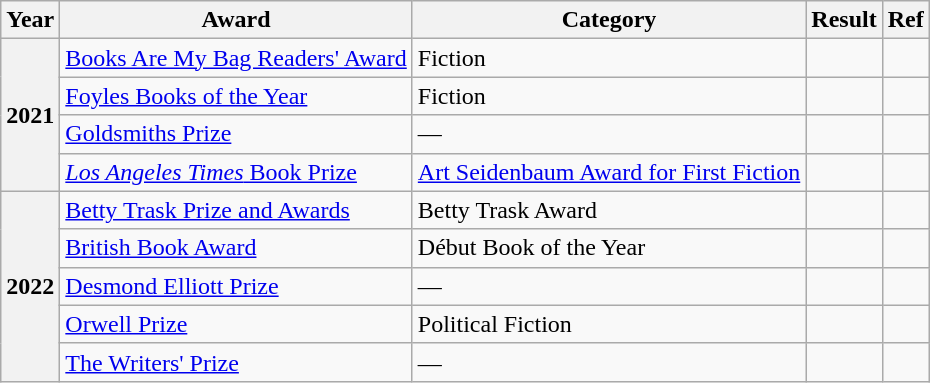<table class="wikitable sortable">
<tr>
<th>Year</th>
<th>Award</th>
<th>Category</th>
<th>Result</th>
<th>Ref</th>
</tr>
<tr>
<th rowspan="4">2021</th>
<td><a href='#'>Books Are My Bag Readers' Award</a></td>
<td>Fiction</td>
<td></td>
<td></td>
</tr>
<tr>
<td><a href='#'>Foyles Books of the Year</a></td>
<td>Fiction</td>
<td></td>
<td></td>
</tr>
<tr>
<td><a href='#'>Goldsmiths Prize</a></td>
<td>—</td>
<td></td>
<td></td>
</tr>
<tr>
<td><a href='#'><em>Los Angeles Times</em> Book Prize</a></td>
<td><a href='#'>Art Seidenbaum Award for First Fiction</a></td>
<td></td>
<td></td>
</tr>
<tr>
<th rowspan="5">2022</th>
<td><a href='#'>Betty Trask Prize and Awards</a></td>
<td>Betty Trask Award</td>
<td></td>
<td></td>
</tr>
<tr>
<td><a href='#'>British Book Award</a></td>
<td>Début Book of the Year</td>
<td></td>
<td></td>
</tr>
<tr>
<td><a href='#'>Desmond Elliott Prize</a></td>
<td>—</td>
<td></td>
<td></td>
</tr>
<tr>
<td><a href='#'>Orwell Prize</a></td>
<td>Political Fiction</td>
<td></td>
<td></td>
</tr>
<tr>
<td><a href='#'>The Writers' Prize</a></td>
<td>—</td>
<td></td>
<td></td>
</tr>
</table>
